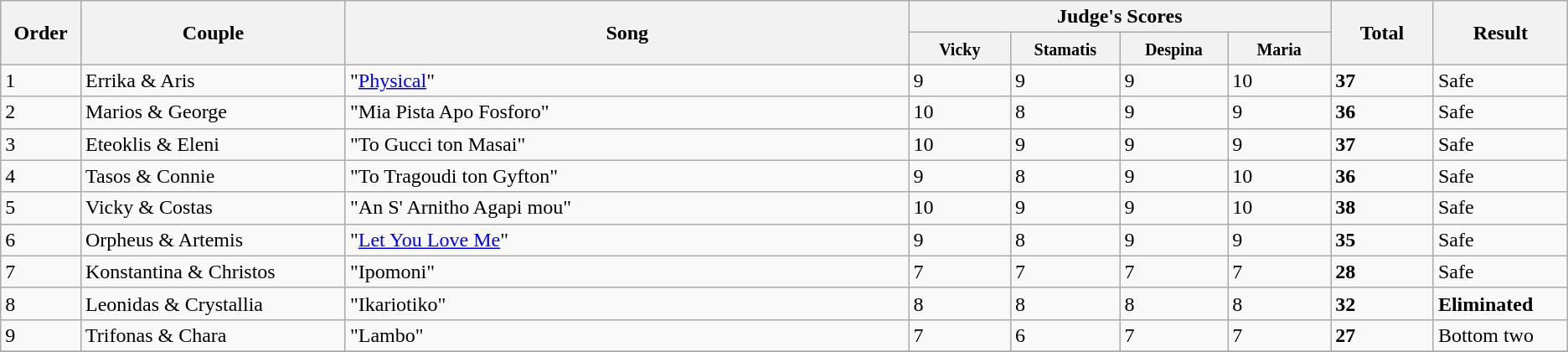<table class="wikitable sortable center">
<tr>
<th rowspan="2" style="width: 4em">Order</th>
<th rowspan="2" style="width: 17em">Couple</th>
<th rowspan="2" style="width: 40em">Song</th>
<th colspan="4">Judge's Scores</th>
<th rowspan="2" style="width: 6em">Total</th>
<th rowspan="2" style="width: 7em">Result</th>
</tr>
<tr>
<th style="width: 6em"><small>Vicky</small></th>
<th style="width: 6em"><small>Stamatis</small></th>
<th style="width: 6em"><small>Despina</small></th>
<th style="width: 6em"><small>Maria</small></th>
</tr>
<tr>
<td>1</td>
<td>Errika & Aris</td>
<td>"<a href='#'>Physical</a>"</td>
<td>9</td>
<td>9</td>
<td>9</td>
<td>10</td>
<td><strong>37</strong></td>
<td>Safe</td>
</tr>
<tr>
<td>2</td>
<td>Marios & George</td>
<td>"Mia Pista Apo Fosforo"</td>
<td>10</td>
<td>8</td>
<td>9</td>
<td>9</td>
<td><strong>36</strong></td>
<td>Safe</td>
</tr>
<tr>
<td>3</td>
<td>Eteoklis & Eleni</td>
<td>"To Gucci ton Masai"</td>
<td>10</td>
<td>9</td>
<td>9</td>
<td>9</td>
<td><strong>37</strong></td>
<td>Safe</td>
</tr>
<tr>
<td>4</td>
<td>Tasos & Connie</td>
<td>"To Tragoudi ton Gyfton"</td>
<td>9</td>
<td>8</td>
<td>9</td>
<td>10</td>
<td><strong>36</strong></td>
<td>Safe</td>
</tr>
<tr>
<td>5</td>
<td>Vicky & Costas</td>
<td>"An S' Arnitho Agapi mou"</td>
<td>10</td>
<td>9</td>
<td>9</td>
<td>10</td>
<td><strong>38</strong></td>
<td>Safe</td>
</tr>
<tr>
<td>6</td>
<td>Orpheus & Artemis</td>
<td>"<a href='#'>Let You Love Me</a>"</td>
<td>9</td>
<td>8</td>
<td>9</td>
<td>9</td>
<td><strong>35</strong></td>
<td>Safe</td>
</tr>
<tr>
<td>7</td>
<td>Konstantina & Christos</td>
<td>"Ipomoni"</td>
<td>7</td>
<td>7</td>
<td>7</td>
<td>7</td>
<td><strong>28</strong></td>
<td>Safe</td>
</tr>
<tr>
<td>8</td>
<td>Leonidas & Crystallia</td>
<td>"Ikariotiko"</td>
<td>8</td>
<td>8</td>
<td>8</td>
<td>8</td>
<td><strong>32</strong></td>
<td><strong>Eliminated</strong></td>
</tr>
<tr>
<td>9</td>
<td>Trifonas & Chara</td>
<td>"Lambo"</td>
<td>7</td>
<td>6</td>
<td>7</td>
<td>7</td>
<td><strong>27</strong></td>
<td>Bottom two</td>
</tr>
<tr>
</tr>
</table>
